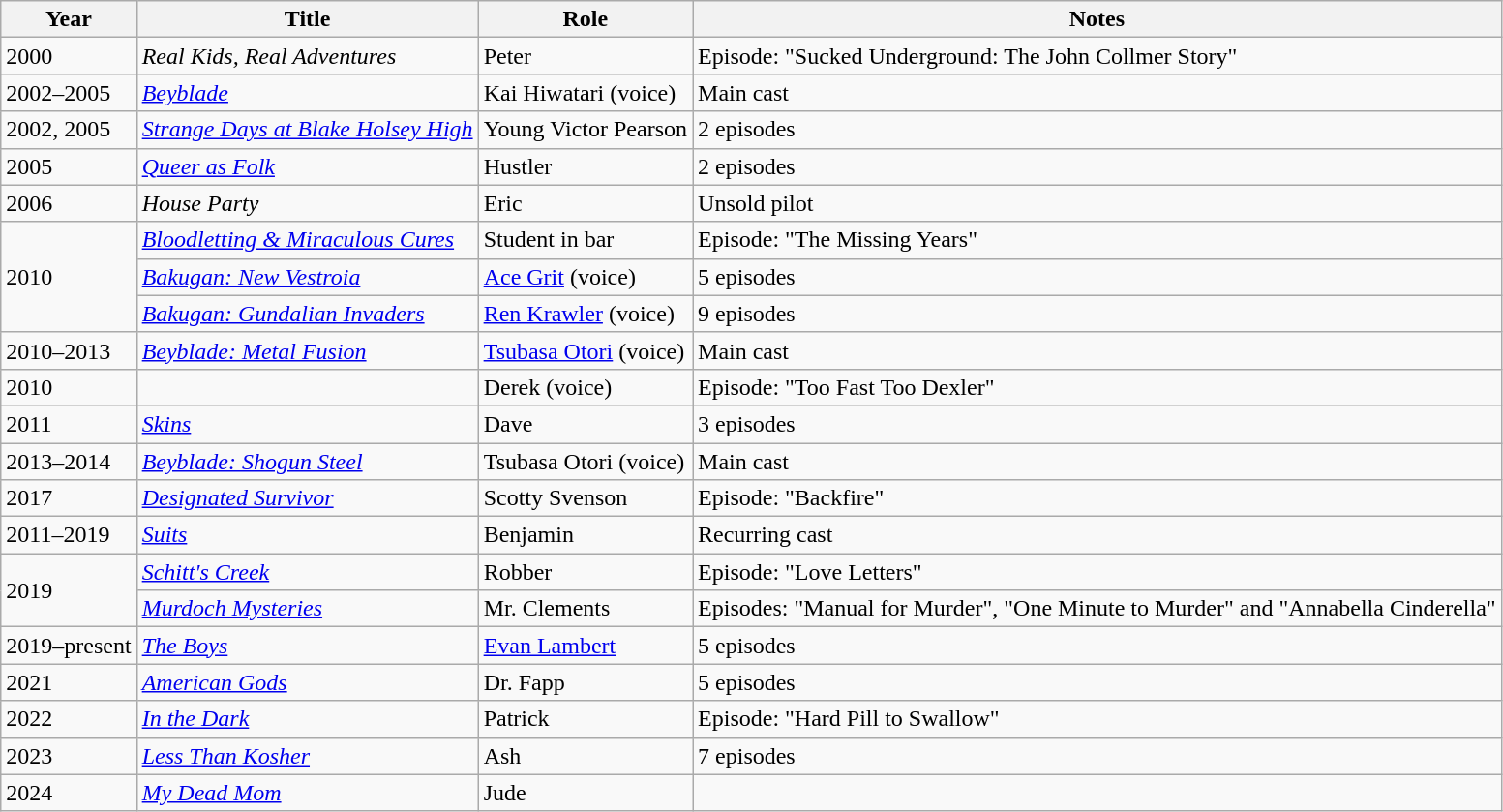<table class="wikitable sortable">
<tr>
<th>Year</th>
<th>Title</th>
<th>Role</th>
<th class="unsortable">Notes</th>
</tr>
<tr>
<td>2000</td>
<td><em>Real Kids, Real Adventures</em></td>
<td>Peter</td>
<td>Episode: "Sucked Underground: The John Collmer Story"</td>
</tr>
<tr>
<td>2002–2005</td>
<td><em><a href='#'>Beyblade</a></em></td>
<td>Kai Hiwatari (voice)</td>
<td>Main cast</td>
</tr>
<tr>
<td>2002, 2005</td>
<td><em><a href='#'>Strange Days at Blake Holsey High</a></em></td>
<td>Young Victor Pearson</td>
<td>2 episodes</td>
</tr>
<tr>
<td>2005</td>
<td><em><a href='#'>Queer as Folk</a></em></td>
<td>Hustler</td>
<td>2 episodes</td>
</tr>
<tr>
<td>2006</td>
<td><em>House Party</em></td>
<td>Eric</td>
<td>Unsold pilot</td>
</tr>
<tr>
<td rowspan="3">2010</td>
<td><em><a href='#'>Bloodletting & Miraculous Cures</a></em></td>
<td>Student in bar</td>
<td>Episode: "The Missing Years"</td>
</tr>
<tr>
<td><em><a href='#'>Bakugan: New Vestroia</a></em></td>
<td><a href='#'>Ace Grit</a> (voice)</td>
<td>5 episodes</td>
</tr>
<tr>
<td><em><a href='#'>Bakugan: Gundalian Invaders</a></em></td>
<td><a href='#'>Ren Krawler</a> (voice)</td>
<td>9 episodes</td>
</tr>
<tr>
<td>2010–2013</td>
<td><em><a href='#'>Beyblade: Metal Fusion</a></em></td>
<td><a href='#'>Tsubasa Otori</a> (voice)</td>
<td>Main cast</td>
</tr>
<tr>
<td>2010</td>
<td><em></em></td>
<td>Derek (voice)</td>
<td>Episode: "Too Fast Too Dexler"</td>
</tr>
<tr>
<td>2011</td>
<td><em><a href='#'>Skins</a></em></td>
<td>Dave</td>
<td>3 episodes</td>
</tr>
<tr>
<td>2013–2014</td>
<td><em><a href='#'>Beyblade: Shogun Steel</a></em></td>
<td>Tsubasa Otori (voice)</td>
<td>Main cast</td>
</tr>
<tr>
<td>2017</td>
<td><em><a href='#'>Designated Survivor</a></em></td>
<td>Scotty Svenson</td>
<td>Episode: "Backfire"</td>
</tr>
<tr>
<td>2011–2019</td>
<td><em><a href='#'>Suits</a></em></td>
<td>Benjamin</td>
<td>Recurring cast</td>
</tr>
<tr>
<td rowspan="2">2019</td>
<td><em><a href='#'>Schitt's Creek</a></em></td>
<td>Robber</td>
<td>Episode: "Love Letters"</td>
</tr>
<tr>
<td><em><a href='#'>Murdoch Mysteries</a></em></td>
<td>Mr. Clements</td>
<td>Episodes: "Manual for Murder",  "One Minute to Murder" and "Annabella Cinderella"</td>
</tr>
<tr>
<td>2019–present</td>
<td data-sort-value="Boys, The"><em><a href='#'>The Boys</a></em></td>
<td><a href='#'>Evan Lambert</a></td>
<td>5 episodes</td>
</tr>
<tr>
<td>2021</td>
<td><em><a href='#'>American Gods</a></em></td>
<td>Dr. Fapp</td>
<td>5 episodes</td>
</tr>
<tr>
<td>2022</td>
<td><em><a href='#'>In the Dark</a></em></td>
<td>Patrick</td>
<td>Episode: "Hard Pill to Swallow"</td>
</tr>
<tr>
<td>2023</td>
<td><em><a href='#'>Less Than Kosher</a></em></td>
<td>Ash</td>
<td>7 episodes</td>
</tr>
<tr>
<td>2024</td>
<td><em><a href='#'>My Dead Mom</a></em></td>
<td>Jude</td>
<td></td>
</tr>
</table>
